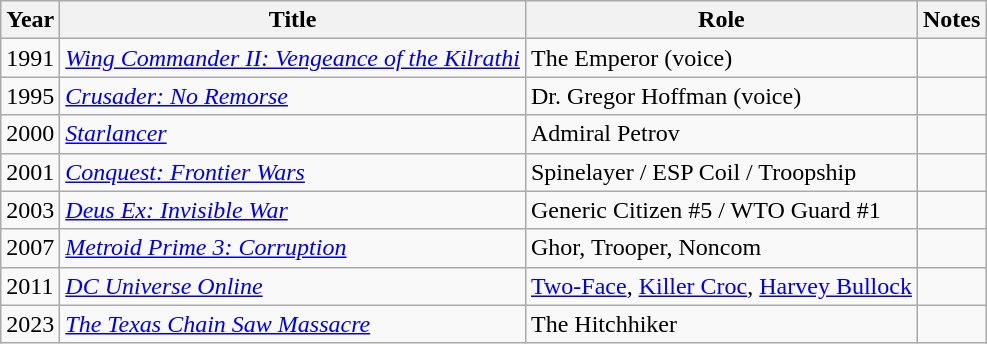<table class="wikitable sortable">
<tr>
<th>Year</th>
<th>Title</th>
<th>Role</th>
<th>Notes</th>
</tr>
<tr>
<td>1991</td>
<td><em><a href='#'>Wing Commander II: Vengeance of the Kilrathi</a></em></td>
<td>The Emperor (voice)</td>
<td></td>
</tr>
<tr>
<td>1995</td>
<td><em><a href='#'>Crusader: No Remorse</a></em></td>
<td>Dr. Gregor Hoffman (voice)</td>
<td></td>
</tr>
<tr>
<td>2000</td>
<td><em><a href='#'>Starlancer</a></em></td>
<td>Admiral Petrov</td>
<td></td>
</tr>
<tr>
<td>2001</td>
<td><em><a href='#'>Conquest: Frontier Wars</a></em></td>
<td>Spinelayer / ESP Coil / Troopship</td>
<td></td>
</tr>
<tr>
<td>2003</td>
<td><em><a href='#'>Deus Ex: Invisible War</a></em></td>
<td>Generic Citizen #5 / WTO Guard #1</td>
<td></td>
</tr>
<tr>
<td>2007</td>
<td><em><a href='#'>Metroid Prime 3: Corruption</a></em></td>
<td>Ghor, Trooper, Noncom</td>
<td></td>
</tr>
<tr>
<td>2011</td>
<td><em><a href='#'>DC Universe Online</a></em></td>
<td><a href='#'>Two-Face</a>, <a href='#'>Killer Croc</a>, <a href='#'>Harvey Bullock</a></td>
<td></td>
</tr>
<tr>
<td>2023</td>
<td><em><a href='#'>The Texas Chain Saw Massacre</a></em></td>
<td>The Hitchhiker</td>
<td></td>
</tr>
</table>
